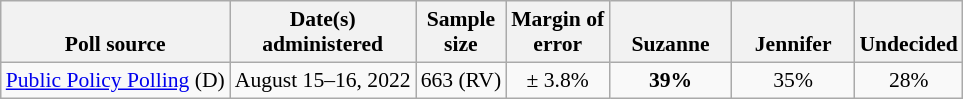<table class="wikitable" style="font-size:90%;text-align:center;">
<tr valign= bottom>
<th>Poll source</th>
<th>Date(s)<br>administered</th>
<th>Sample<br>size</th>
<th>Margin of<br>error</th>
<th style="width:75px;">Suzanne<br></th>
<th style="width:75px;">Jennifer<br></th>
<th>Undecided</th>
</tr>
<tr>
<td style="text-align:left;"><a href='#'>Public Policy Polling</a> (D)</td>
<td>August 15–16, 2022</td>
<td>663 (RV)</td>
<td>± 3.8%</td>
<td><strong>39%</strong></td>
<td>35%</td>
<td>28%</td>
</tr>
</table>
